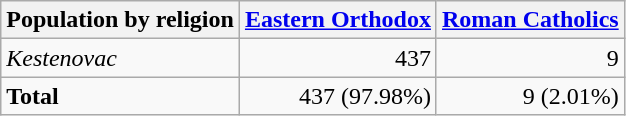<table class="wikitable sortable">
<tr>
<th>Population by religion</th>
<th><a href='#'>Eastern Orthodox</a></th>
<th><a href='#'>Roman Catholics</a></th>
</tr>
<tr>
<td><em>Kestenovac</em></td>
<td align="right">437</td>
<td align="right">9</td>
</tr>
<tr>
<td><strong>Total</strong></td>
<td align="right">437 (97.98%)</td>
<td align="right">9 (2.01%)</td>
</tr>
</table>
